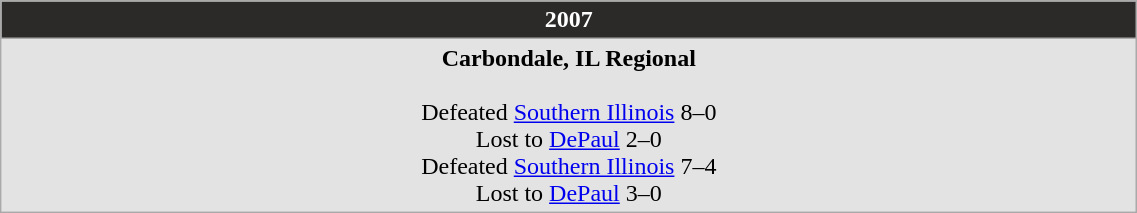<table Class="wikitable" width="60%">
<tr>
<th style="background:#2C2A29; color:white;">2007</th>
</tr>
<tr style="background: #e3e3e3;">
<td align="center"><strong>Carbondale, IL Regional</strong><br><br>Defeated <a href='#'>Southern Illinois</a> 8–0<br>
Lost to <a href='#'>DePaul</a> 2–0<br>
Defeated <a href='#'>Southern Illinois</a> 7–4<br>
Lost to <a href='#'>DePaul</a> 3–0</td>
</tr>
</table>
